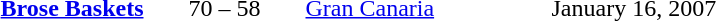<table style="text-align:center">
<tr>
<th width=160></th>
<th width=100></th>
<th width=160></th>
<th width=200></th>
</tr>
<tr>
<td align=right><strong><a href='#'>Brose Baskets</a></strong> </td>
<td>70 – 58</td>
<td align=left> <a href='#'>Gran Canaria</a></td>
<td align=left>January 16, 2007</td>
</tr>
</table>
